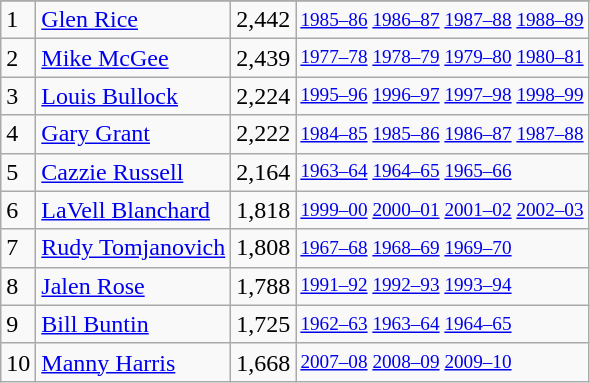<table class="wikitable">
<tr>
</tr>
<tr>
<td>1</td>
<td><a href='#'>Glen Rice</a></td>
<td>2,442</td>
<td style="font-size:80%;"><a href='#'>1985–86</a> <a href='#'>1986–87</a> <a href='#'>1987–88</a> <a href='#'>1988–89</a></td>
</tr>
<tr>
<td>2</td>
<td><a href='#'>Mike McGee</a></td>
<td>2,439</td>
<td style="font-size:80%;"><a href='#'>1977–78</a> <a href='#'>1978–79</a> <a href='#'>1979–80</a> <a href='#'>1980–81</a></td>
</tr>
<tr>
<td>3</td>
<td><a href='#'>Louis Bullock</a></td>
<td>2,224</td>
<td style="font-size:80%;"><a href='#'>1995–96</a> <a href='#'>1996–97</a> <a href='#'>1997–98</a> <a href='#'>1998–99</a></td>
</tr>
<tr>
<td>4</td>
<td><a href='#'>Gary Grant</a></td>
<td>2,222</td>
<td style="font-size:80%;"><a href='#'>1984–85</a> <a href='#'>1985–86</a> <a href='#'>1986–87</a> <a href='#'>1987–88</a></td>
</tr>
<tr>
<td>5</td>
<td><a href='#'>Cazzie Russell</a></td>
<td>2,164</td>
<td style="font-size:80%;"><a href='#'>1963–64</a> <a href='#'>1964–65</a> <a href='#'>1965–66</a></td>
</tr>
<tr>
<td>6</td>
<td><a href='#'>LaVell Blanchard</a></td>
<td>1,818</td>
<td style="font-size:80%;"><a href='#'>1999–00</a> <a href='#'>2000–01</a> <a href='#'>2001–02</a> <a href='#'>2002–03</a></td>
</tr>
<tr>
<td>7</td>
<td><a href='#'>Rudy Tomjanovich</a></td>
<td>1,808</td>
<td style="font-size:80%;"><a href='#'>1967–68</a> <a href='#'>1968–69</a> <a href='#'>1969–70</a></td>
</tr>
<tr>
<td>8</td>
<td><a href='#'>Jalen Rose</a></td>
<td>1,788</td>
<td style="font-size:80%;"><a href='#'>1991–92</a> <a href='#'>1992–93</a> <a href='#'>1993–94</a></td>
</tr>
<tr>
<td>9</td>
<td><a href='#'>Bill Buntin</a></td>
<td>1,725</td>
<td style="font-size:80%;"><a href='#'>1962–63</a> <a href='#'>1963–64</a> <a href='#'>1964–65</a></td>
</tr>
<tr>
<td>10</td>
<td><a href='#'>Manny Harris</a></td>
<td>1,668</td>
<td style="font-size:80%;"><a href='#'>2007–08</a> <a href='#'>2008–09</a> <a href='#'>2009–10</a></td>
</tr>
</table>
